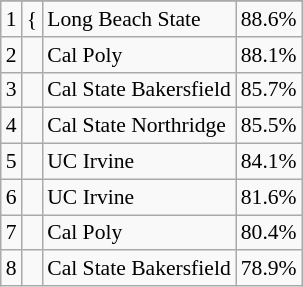<table class="wikitable sortable" style="font-size:90%;">
<tr>
</tr>
<tr>
<td style="text-align:center;">1</td>
<td>{</td>
<td>Long Beach State</td>
<td style="text-align:center;">88.6%</td>
</tr>
<tr>
<td style="text-align:center;">2</td>
<td></td>
<td>Cal Poly</td>
<td style="text-align:center;">88.1%</td>
</tr>
<tr>
<td style="text-align:center;">3</td>
<td></td>
<td>Cal State Bakersfield</td>
<td style="text-align:center;">85.7%</td>
</tr>
<tr>
<td style="text-align:center;">4</td>
<td></td>
<td>Cal State Northridge</td>
<td style="text-align:center;">85.5%</td>
</tr>
<tr>
<td style="text-align:center;">5</td>
<td></td>
<td>UC Irvine</td>
<td style="text-align:center;">84.1%</td>
</tr>
<tr>
<td style="text-align:center;">6</td>
<td></td>
<td>UC Irvine</td>
<td style="text-align:center;">81.6%</td>
</tr>
<tr>
<td style="text-align:center;">7</td>
<td></td>
<td>Cal Poly</td>
<td style="text-align:center;">80.4%</td>
</tr>
<tr>
<td style="text-align:center;">8</td>
<td></td>
<td>Cal State Bakersfield</td>
<td style="text-align:center;">78.9%</td>
</tr>
</table>
